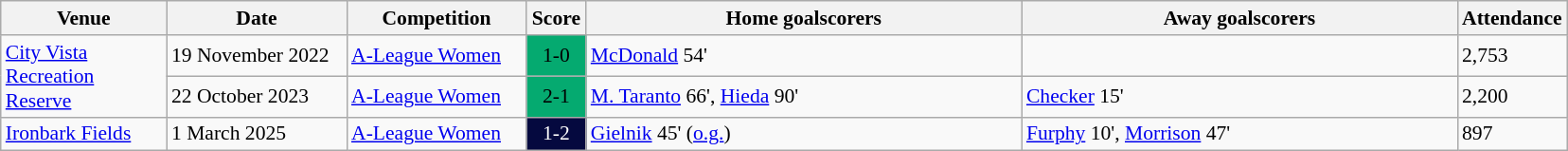<table class="wikitable" style="font-size:90%">
<tr>
<th width="110">Venue</th>
<th width="120">Date</th>
<th width="120">Competition</th>
<th width="35">Score</th>
<th width="300">Home goalscorers</th>
<th width="300">Away goalscorers</th>
<th width="30">Attendance</th>
</tr>
<tr>
<td rowspan="2"><a href='#'>City Vista Recreation Reserve</a></td>
<td>19 November 2022</td>
<td><a href='#'>A-League Women</a></td>
<td align="center" style="background:#05AA70; color:black">1-0</td>
<td><a href='#'>McDonald</a> 54'</td>
<td></td>
<td>2,753</td>
</tr>
<tr>
<td>22 October 2023</td>
<td><a href='#'>A-League Women</a></td>
<td align="center" style="background:#05AA70; color:black">2-1</td>
<td><a href='#'>M. Taranto</a> 66', <a href='#'>Hieda</a> 90'</td>
<td><a href='#'>Checker</a> 15'</td>
<td>2,200</td>
</tr>
<tr>
<td><a href='#'>Ironbark Fields</a></td>
<td>1 March 2025</td>
<td><a href='#'>A-League Women</a></td>
<td align="center" style="background:#05093F; color:white">1-2</td>
<td><a href='#'>Gielnik</a> 45' (<a href='#'>o.g.</a>)</td>
<td><a href='#'>Furphy</a> 10', <a href='#'>Morrison</a> 47'</td>
<td>897</td>
</tr>
</table>
